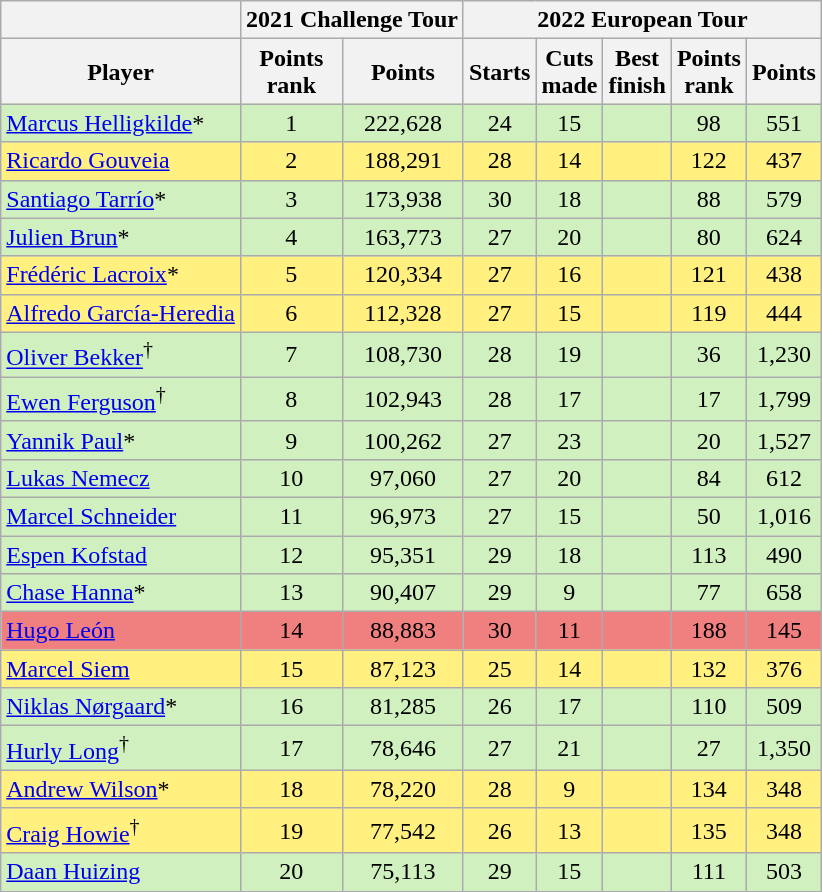<table class="wikitable sortable" style="text-align:center">
<tr>
<th></th>
<th colspan=2>2021 Challenge Tour</th>
<th colspan=6>2022 European Tour</th>
</tr>
<tr>
<th>Player</th>
<th>Points<br>rank</th>
<th>Points</th>
<th>Starts</th>
<th>Cuts<br>made</th>
<th>Best<br>finish</th>
<th>Points<br>rank</th>
<th>Points</th>
</tr>
<tr style="background:#D0F0C0;">
<td align=left> <a href='#'>Marcus Helligkilde</a>*</td>
<td>1</td>
<td>222,628</td>
<td>24</td>
<td>15</td>
<td></td>
<td>98</td>
<td>551</td>
</tr>
<tr style="background:#FFF080;">
<td align=left> <a href='#'>Ricardo Gouveia</a></td>
<td>2</td>
<td>188,291</td>
<td>28</td>
<td>14</td>
<td></td>
<td>122</td>
<td>437</td>
</tr>
<tr style="background:#D0F0C0;">
<td align=left> <a href='#'>Santiago Tarrío</a>*</td>
<td>3</td>
<td>173,938</td>
<td>30</td>
<td>18</td>
<td></td>
<td>88</td>
<td>579</td>
</tr>
<tr style="background:#D0F0C0;">
<td align=left> <a href='#'>Julien Brun</a>*</td>
<td>4</td>
<td>163,773</td>
<td>27</td>
<td>20</td>
<td></td>
<td>80</td>
<td>624</td>
</tr>
<tr style="background:#FFF080;">
<td align=left> <a href='#'>Frédéric Lacroix</a>*</td>
<td>5</td>
<td>120,334</td>
<td>27</td>
<td>16</td>
<td></td>
<td>121</td>
<td>438</td>
</tr>
<tr style="background:#FFF080;">
<td align=left> <a href='#'>Alfredo García-Heredia</a></td>
<td>6</td>
<td>112,328</td>
<td>27</td>
<td>15</td>
<td></td>
<td>119</td>
<td>444</td>
</tr>
<tr style="background:#D0F0C0;">
<td align=left> <a href='#'>Oliver Bekker</a><sup>†</sup></td>
<td>7</td>
<td>108,730</td>
<td>28</td>
<td>19</td>
<td></td>
<td>36</td>
<td>1,230</td>
</tr>
<tr style="background:#D0F0C0;">
<td align=left> <a href='#'>Ewen Ferguson</a><sup>†</sup></td>
<td>8</td>
<td>102,943</td>
<td>28</td>
<td>17</td>
<td></td>
<td>17</td>
<td>1,799</td>
</tr>
<tr style="background:#D0F0C0;">
<td align=left> <a href='#'>Yannik Paul</a>*</td>
<td>9</td>
<td>100,262</td>
<td>27</td>
<td>23</td>
<td></td>
<td>20</td>
<td>1,527</td>
</tr>
<tr style="background:#D0F0C0;">
<td align=left> <a href='#'>Lukas Nemecz</a></td>
<td>10</td>
<td>97,060</td>
<td>27</td>
<td>20</td>
<td></td>
<td>84</td>
<td>612</td>
</tr>
<tr style="background:#D0F0C0;">
<td align=left> <a href='#'>Marcel Schneider</a></td>
<td>11</td>
<td>96,973</td>
<td>27</td>
<td>15</td>
<td></td>
<td>50</td>
<td>1,016</td>
</tr>
<tr style="background:#D0F0C0;">
<td align=left> <a href='#'>Espen Kofstad</a></td>
<td>12</td>
<td>95,351</td>
<td>29</td>
<td>18</td>
<td></td>
<td>113</td>
<td>490</td>
</tr>
<tr style="background:#D0F0C0;">
<td align=left> <a href='#'>Chase Hanna</a>*</td>
<td>13</td>
<td>90,407</td>
<td>29</td>
<td>9</td>
<td></td>
<td>77</td>
<td>658</td>
</tr>
<tr style="background:#F08080;">
<td align=left> <a href='#'>Hugo León</a></td>
<td>14</td>
<td>88,883</td>
<td>30</td>
<td>11</td>
<td></td>
<td>188</td>
<td>145</td>
</tr>
<tr style="background:#FFF080;">
<td align=left> <a href='#'>Marcel Siem</a></td>
<td>15</td>
<td>87,123</td>
<td>25</td>
<td>14</td>
<td></td>
<td>132</td>
<td>376</td>
</tr>
<tr style="background:#D0F0C0;">
<td align=left> <a href='#'>Niklas Nørgaard</a>*</td>
<td>16</td>
<td>81,285</td>
<td>26</td>
<td>17</td>
<td></td>
<td>110</td>
<td>509</td>
</tr>
<tr style="background:#D0F0C0;">
<td align=left> <a href='#'>Hurly Long</a><sup>†</sup></td>
<td>17</td>
<td>78,646</td>
<td>27</td>
<td>21</td>
<td></td>
<td>27</td>
<td>1,350</td>
</tr>
<tr style="background:#FFF080;">
<td align=left> <a href='#'>Andrew Wilson</a>*</td>
<td>18</td>
<td>78,220</td>
<td>28</td>
<td>9</td>
<td></td>
<td>134</td>
<td>348</td>
</tr>
<tr style="background:#FFF080;">
<td align=left> <a href='#'>Craig Howie</a><sup>†</sup></td>
<td>19</td>
<td>77,542</td>
<td>26</td>
<td>13</td>
<td></td>
<td>135</td>
<td>348</td>
</tr>
<tr style="background:#D0F0C0;">
<td align=left> <a href='#'>Daan Huizing</a></td>
<td>20</td>
<td>75,113</td>
<td>29</td>
<td>15</td>
<td></td>
<td>111</td>
<td>503</td>
</tr>
</table>
